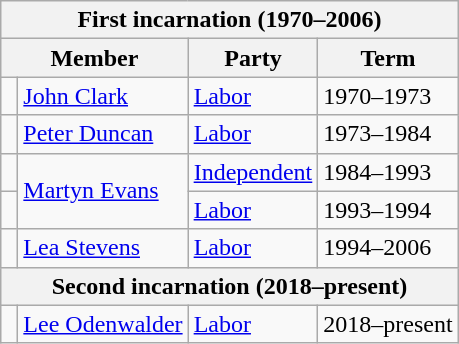<table class="wikitable">
<tr>
<th colspan=5>First incarnation (1970–2006)</th>
</tr>
<tr>
<th colspan="2">Member</th>
<th>Party</th>
<th>Term</th>
</tr>
<tr>
<td> </td>
<td><a href='#'>John Clark</a></td>
<td><a href='#'>Labor</a></td>
<td>1970–1973</td>
</tr>
<tr>
<td> </td>
<td><a href='#'>Peter Duncan</a></td>
<td><a href='#'>Labor</a></td>
<td>1973–1984</td>
</tr>
<tr>
<td> </td>
<td rowspan="2"><a href='#'>Martyn Evans</a></td>
<td><a href='#'>Independent</a></td>
<td>1984–1993</td>
</tr>
<tr>
<td> </td>
<td><a href='#'>Labor</a></td>
<td>1993–1994</td>
</tr>
<tr>
<td> </td>
<td><a href='#'>Lea Stevens</a></td>
<td><a href='#'>Labor</a></td>
<td>1994–2006</td>
</tr>
<tr>
<th colspan=5>Second incarnation (2018–present)</th>
</tr>
<tr>
<td> </td>
<td><a href='#'>Lee Odenwalder</a></td>
<td><a href='#'>Labor</a></td>
<td>2018–present</td>
</tr>
</table>
